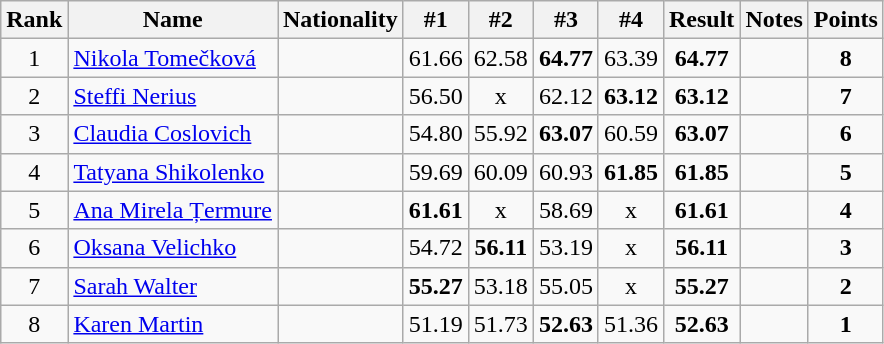<table class="wikitable sortable" style="text-align:center">
<tr>
<th>Rank</th>
<th>Name</th>
<th>Nationality</th>
<th>#1</th>
<th>#2</th>
<th>#3</th>
<th>#4</th>
<th>Result</th>
<th>Notes</th>
<th>Points</th>
</tr>
<tr>
<td>1</td>
<td align=left><a href='#'>Nikola Tomečková</a></td>
<td align=left></td>
<td>61.66</td>
<td>62.58</td>
<td><strong>64.77</strong></td>
<td>63.39</td>
<td><strong>64.77</strong></td>
<td></td>
<td><strong>8</strong></td>
</tr>
<tr>
<td>2</td>
<td align=left><a href='#'>Steffi Nerius</a></td>
<td align=left></td>
<td>56.50</td>
<td>x</td>
<td>62.12</td>
<td><strong>63.12</strong></td>
<td><strong>63.12</strong></td>
<td></td>
<td><strong>7</strong></td>
</tr>
<tr>
<td>3</td>
<td align=left><a href='#'>Claudia Coslovich</a></td>
<td align=left></td>
<td>54.80</td>
<td>55.92</td>
<td><strong>63.07</strong></td>
<td>60.59</td>
<td><strong>63.07</strong></td>
<td></td>
<td><strong>6</strong></td>
</tr>
<tr>
<td>4</td>
<td align=left><a href='#'>Tatyana Shikolenko</a></td>
<td align=left></td>
<td>59.69</td>
<td>60.09</td>
<td>60.93</td>
<td><strong>61.85</strong></td>
<td><strong>61.85</strong></td>
<td></td>
<td><strong>5</strong></td>
</tr>
<tr>
<td>5</td>
<td align=left><a href='#'>Ana Mirela Țermure</a></td>
<td align=left></td>
<td><strong>61.61</strong></td>
<td>x</td>
<td>58.69</td>
<td>x</td>
<td><strong>61.61</strong></td>
<td></td>
<td><strong>4</strong></td>
</tr>
<tr>
<td>6</td>
<td align=left><a href='#'>Oksana Velichko</a></td>
<td align=left></td>
<td>54.72</td>
<td><strong>56.11</strong></td>
<td>53.19</td>
<td>x</td>
<td><strong>56.11</strong></td>
<td></td>
<td><strong>3</strong></td>
</tr>
<tr>
<td>7</td>
<td align=left><a href='#'>Sarah Walter</a></td>
<td align=left></td>
<td><strong>55.27</strong></td>
<td>53.18</td>
<td>55.05</td>
<td>x</td>
<td><strong>55.27</strong></td>
<td></td>
<td><strong>2</strong></td>
</tr>
<tr>
<td>8</td>
<td align=left><a href='#'>Karen Martin</a></td>
<td align=left></td>
<td>51.19</td>
<td>51.73</td>
<td><strong>52.63</strong></td>
<td>51.36</td>
<td><strong>52.63</strong></td>
<td></td>
<td><strong>1</strong></td>
</tr>
</table>
